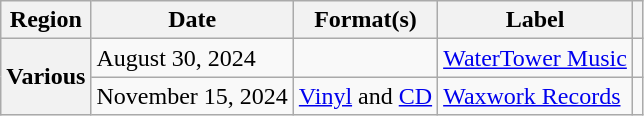<table class="wikitable plainrowheaders">
<tr>
<th scope="col">Region</th>
<th scope="col">Date</th>
<th scope="col">Format(s)</th>
<th scope="col">Label</th>
<th scope="col"></th>
</tr>
<tr>
<th rowspan="2" scope="row">Various</th>
<td>August 30, 2024</td>
<td></td>
<td><a href='#'>WaterTower Music</a></td>
<td align="center"></td>
</tr>
<tr>
<td>November 15, 2024</td>
<td><a href='#'>Vinyl</a> and <a href='#'>CD</a></td>
<td><a href='#'>Waxwork Records</a></td>
<td align="center"></td>
</tr>
</table>
